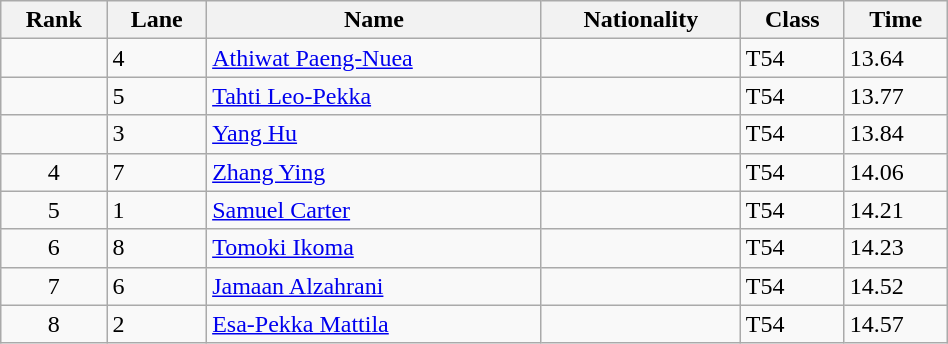<table class="wikitable sortable" style="text-align:left ; width:50%">
<tr>
<th>Rank</th>
<th>Lane</th>
<th>Name</th>
<th>Nationality</th>
<th>Class</th>
<th>Time</th>
</tr>
<tr>
<td align=center></td>
<td>4</td>
<td><a href='#'>Athiwat Paeng-Nuea</a></td>
<td></td>
<td>T54</td>
<td>13.64</td>
</tr>
<tr>
<td align=center></td>
<td>5</td>
<td><a href='#'>Tahti Leo-Pekka </a></td>
<td></td>
<td>T54</td>
<td>13.77</td>
</tr>
<tr>
<td align=center></td>
<td>3</td>
<td><a href='#'>Yang Hu</a></td>
<td></td>
<td>T54</td>
<td>13.84</td>
</tr>
<tr>
<td align=center>4</td>
<td>7</td>
<td><a href='#'>Zhang Ying</a></td>
<td></td>
<td>T54</td>
<td>14.06</td>
</tr>
<tr>
<td align=center>5</td>
<td>1</td>
<td><a href='#'>Samuel Carter</a></td>
<td></td>
<td>T54</td>
<td>14.21</td>
</tr>
<tr>
<td align=center>6</td>
<td>8</td>
<td><a href='#'>Tomoki Ikoma</a></td>
<td></td>
<td>T54</td>
<td>14.23</td>
</tr>
<tr>
<td align=center>7</td>
<td>6</td>
<td><a href='#'>Jamaan Alzahrani</a></td>
<td></td>
<td>T54</td>
<td>14.52</td>
</tr>
<tr>
<td align=center>8</td>
<td>2</td>
<td><a href='#'>Esa-Pekka Mattila</a></td>
<td></td>
<td>T54</td>
<td>14.57</td>
</tr>
</table>
